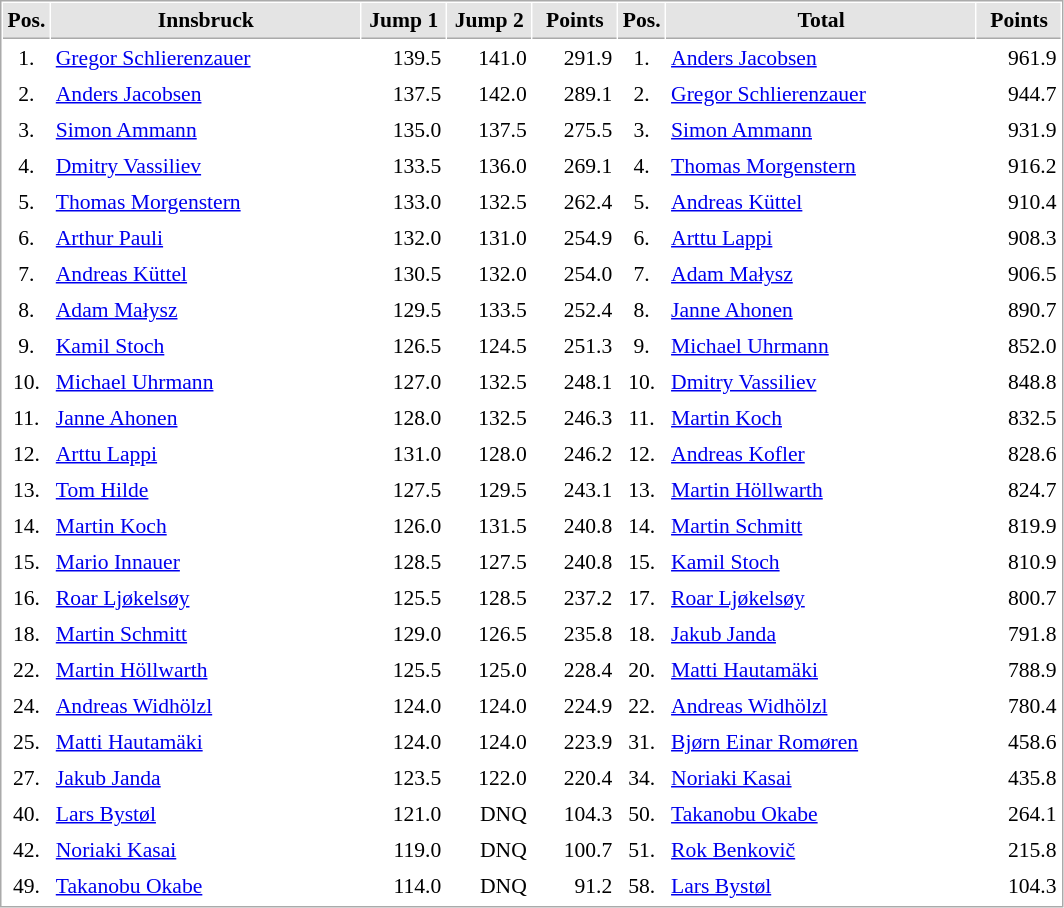<table cellspacing="1" cellpadding="3" style="border:1px solid #AAAAAA;font-size:90%">
<tr bgcolor="#E4E4E4">
<th style="border-bottom:1px solid #AAAAAA" width=10>Pos.</th>
<th style="border-bottom:1px solid #AAAAAA" width=200>Innsbruck</th>
<th style="border-bottom:1px solid #AAAAAA" width=50>Jump 1</th>
<th style="border-bottom:1px solid #AAAAAA" width=50>Jump 2</th>
<th style="border-bottom:1px solid #AAAAAA" width=50>Points</th>
<th style="border-bottom:1px solid #AAAAAA" width=10>Pos.</th>
<th style="border-bottom:1px solid #AAAAAA" width=200>Total</th>
<th style="border-bottom:1px solid #AAAAAA" width=50>Points</th>
</tr>
<tr>
<td align="center">1.</td>
<td> <a href='#'>Gregor Schlierenzauer</a></td>
<td align="right">139.5</td>
<td align="right">141.0</td>
<td align="right">291.9</td>
<td align="center">1.</td>
<td> <a href='#'>Anders Jacobsen</a></td>
<td align="right">961.9</td>
</tr>
<tr>
<td align="center">2.</td>
<td> <a href='#'>Anders Jacobsen</a></td>
<td align="right">137.5</td>
<td align="right">142.0</td>
<td align="right">289.1</td>
<td align="center">2.</td>
<td> <a href='#'>Gregor Schlierenzauer</a></td>
<td align="right">944.7</td>
</tr>
<tr>
<td align="center">3.</td>
<td> <a href='#'>Simon Ammann</a></td>
<td align="right">135.0</td>
<td align="right">137.5</td>
<td align="right">275.5</td>
<td align="center">3.</td>
<td> <a href='#'>Simon Ammann</a></td>
<td align="right">931.9</td>
</tr>
<tr>
<td align="center">4.</td>
<td> <a href='#'>Dmitry Vassiliev</a></td>
<td align="right">133.5</td>
<td align="right">136.0</td>
<td align="right">269.1</td>
<td align="center">4.</td>
<td> <a href='#'>Thomas Morgenstern</a></td>
<td align="right">916.2</td>
</tr>
<tr>
<td align="center">5.</td>
<td> <a href='#'>Thomas Morgenstern</a></td>
<td align="right">133.0</td>
<td align="right">132.5</td>
<td align="right">262.4</td>
<td align="center">5.</td>
<td> <a href='#'>Andreas Küttel</a></td>
<td align="right">910.4</td>
</tr>
<tr>
<td align="center">6.</td>
<td> <a href='#'>Arthur Pauli</a></td>
<td align="right">132.0</td>
<td align="right">131.0</td>
<td align="right">254.9</td>
<td align="center">6.</td>
<td> <a href='#'>Arttu Lappi</a></td>
<td align="right">908.3</td>
</tr>
<tr>
<td align="center">7.</td>
<td> <a href='#'>Andreas Küttel</a></td>
<td align="right">130.5</td>
<td align="right">132.0</td>
<td align="right">254.0</td>
<td align="center">7.</td>
<td> <a href='#'>Adam Małysz</a></td>
<td align="right">906.5</td>
</tr>
<tr>
<td align="center">8.</td>
<td> <a href='#'>Adam Małysz</a></td>
<td align="right">129.5</td>
<td align="right">133.5</td>
<td align="right">252.4</td>
<td align="center">8.</td>
<td> <a href='#'>Janne Ahonen</a></td>
<td align="right">890.7</td>
</tr>
<tr>
<td align="center">9.</td>
<td> <a href='#'>Kamil Stoch</a></td>
<td align="right">126.5</td>
<td align="right">124.5</td>
<td align="right">251.3</td>
<td align="center">9.</td>
<td> <a href='#'>Michael Uhrmann</a></td>
<td align="right">852.0</td>
</tr>
<tr>
<td align="center">10.</td>
<td> <a href='#'>Michael Uhrmann</a></td>
<td align="right">127.0</td>
<td align="right">132.5</td>
<td align="right">248.1</td>
<td align="center">10.</td>
<td> <a href='#'>Dmitry Vassiliev</a></td>
<td align="right">848.8</td>
</tr>
<tr>
<td align="center">11.</td>
<td> <a href='#'>Janne Ahonen</a></td>
<td align="right">128.0</td>
<td align="right">132.5</td>
<td align="right">246.3</td>
<td align="center">11.</td>
<td> <a href='#'>Martin Koch</a></td>
<td align="right">832.5</td>
</tr>
<tr>
<td align="center">12.</td>
<td> <a href='#'>Arttu Lappi</a></td>
<td align="right">131.0</td>
<td align="right">128.0</td>
<td align="right">246.2</td>
<td align="center">12.</td>
<td> <a href='#'>Andreas Kofler</a></td>
<td align="right">828.6</td>
</tr>
<tr>
<td align="center">13.</td>
<td> <a href='#'>Tom Hilde</a></td>
<td align="right">127.5</td>
<td align="right">129.5</td>
<td align="right">243.1</td>
<td align="center">13.</td>
<td> <a href='#'>Martin Höllwarth</a></td>
<td align="right">824.7</td>
</tr>
<tr>
<td align="center">14.</td>
<td> <a href='#'>Martin Koch</a></td>
<td align="right">126.0</td>
<td align="right">131.5</td>
<td align="right">240.8</td>
<td align="center">14.</td>
<td> <a href='#'>Martin Schmitt</a></td>
<td align="right">819.9</td>
</tr>
<tr>
<td align="center">15.</td>
<td> <a href='#'>Mario Innauer</a></td>
<td align="right">128.5</td>
<td align="right">127.5</td>
<td align="right">240.8</td>
<td align="center">15.</td>
<td> <a href='#'>Kamil Stoch</a></td>
<td align="right">810.9</td>
</tr>
<tr>
<td align="center">16.</td>
<td> <a href='#'>Roar Ljøkelsøy</a></td>
<td align="right">125.5</td>
<td align="right">128.5</td>
<td align="right">237.2</td>
<td align="center">17.</td>
<td> <a href='#'>Roar Ljøkelsøy</a></td>
<td align="right">800.7</td>
</tr>
<tr>
<td align="center">18.</td>
<td> <a href='#'>Martin Schmitt</a></td>
<td align="right">129.0</td>
<td align="right">126.5</td>
<td align="right">235.8</td>
<td align="center">18.</td>
<td> <a href='#'>Jakub Janda</a></td>
<td align="right">791.8</td>
</tr>
<tr>
<td align="center">22.</td>
<td> <a href='#'>Martin Höllwarth</a></td>
<td align="right">125.5</td>
<td align="right">125.0</td>
<td align="right">228.4</td>
<td align="center">20.</td>
<td> <a href='#'>Matti Hautamäki</a></td>
<td align="right">788.9</td>
</tr>
<tr>
<td align="center">24.</td>
<td> <a href='#'>Andreas Widhölzl</a></td>
<td align="right">124.0</td>
<td align="right">124.0</td>
<td align="right">224.9</td>
<td align="center">22.</td>
<td> <a href='#'>Andreas Widhölzl</a></td>
<td align="right">780.4</td>
</tr>
<tr>
<td align="center">25.</td>
<td> <a href='#'>Matti Hautamäki</a></td>
<td align="right">124.0</td>
<td align="right">124.0</td>
<td align="right">223.9</td>
<td align="center">31.</td>
<td> <a href='#'>Bjørn Einar Romøren</a></td>
<td align="right">458.6</td>
</tr>
<tr>
<td align="center">27.</td>
<td> <a href='#'>Jakub Janda</a></td>
<td align="right">123.5</td>
<td align="right">122.0</td>
<td align="right">220.4</td>
<td align="center">34.</td>
<td> <a href='#'>Noriaki Kasai</a></td>
<td align="right">435.8</td>
</tr>
<tr>
<td align="center">40.</td>
<td> <a href='#'>Lars Bystøl</a></td>
<td align="right">121.0</td>
<td align="right">DNQ</td>
<td align="right">104.3</td>
<td align="center">50.</td>
<td> <a href='#'>Takanobu Okabe</a></td>
<td align="right">264.1</td>
</tr>
<tr>
<td align="center">42.</td>
<td> <a href='#'>Noriaki Kasai</a></td>
<td align="right">119.0</td>
<td align="right">DNQ</td>
<td align="right">100.7</td>
<td align="center">51.</td>
<td> <a href='#'>Rok Benkovič</a></td>
<td align="right">215.8</td>
</tr>
<tr>
<td align="center">49.</td>
<td> <a href='#'>Takanobu Okabe</a></td>
<td align="right">114.0</td>
<td align="right">DNQ</td>
<td align="right">91.2</td>
<td align="center">58.</td>
<td> <a href='#'>Lars Bystøl</a></td>
<td align="right">104.3</td>
</tr>
<tr>
</tr>
</table>
